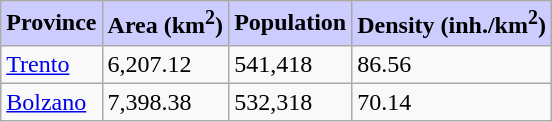<table class="wikitable centered">
<tr>
<th style="background:#ccf;">Province</th>
<th style="background:#ccf;">Area (km<sup>2</sup>)</th>
<th style="background:#ccf;">Population</th>
<th style="background:#ccf;">Density (inh./km<sup>2</sup>)</th>
</tr>
<tr>
<td><a href='#'>Trento</a></td>
<td>6,207.12</td>
<td>541,418</td>
<td>86.56</td>
</tr>
<tr>
<td><a href='#'>Bolzano</a></td>
<td>7,398.38</td>
<td>532,318</td>
<td>70.14</td>
</tr>
</table>
